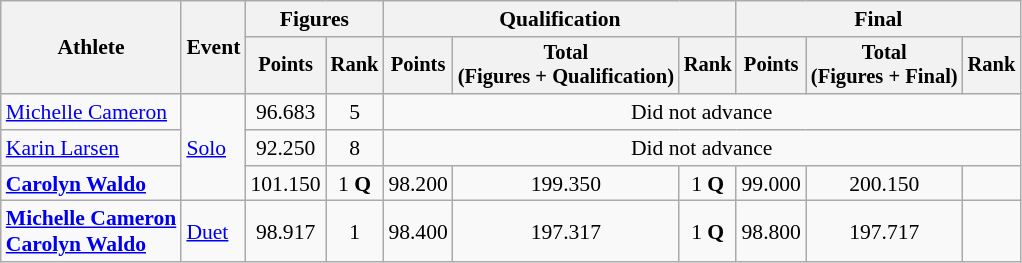<table class="wikitable" style="font-size:90%">
<tr>
<th rowspan="2">Athlete</th>
<th rowspan="2">Event</th>
<th colspan=2>Figures</th>
<th colspan=3>Qualification</th>
<th colspan=3>Final</th>
</tr>
<tr style="font-size:95%">
<th>Points</th>
<th>Rank</th>
<th>Points</th>
<th>Total<br>(Figures + Qualification)</th>
<th>Rank</th>
<th>Points</th>
<th>Total<br>(Figures + Final)</th>
<th>Rank</th>
</tr>
<tr align=center>
<td align=left><a href='#'>Michelle Cameron</a></td>
<td align=left rowspan=3><a href='#'>Solo</a></td>
<td>96.683</td>
<td>5</td>
<td colspan=6>Did not advance</td>
</tr>
<tr align=center>
<td align=left><a href='#'>Karin Larsen</a></td>
<td>92.250</td>
<td>8</td>
<td colspan=6>Did not advance</td>
</tr>
<tr align=center>
<td align=left><strong><a href='#'>Carolyn Waldo</a></strong></td>
<td>101.150</td>
<td>1 <strong>Q</strong></td>
<td>98.200</td>
<td>199.350</td>
<td>1 <strong>Q</strong></td>
<td>99.000</td>
<td>200.150</td>
<td></td>
</tr>
<tr align=center>
<td align=left><strong><a href='#'>Michelle Cameron</a><br><a href='#'>Carolyn Waldo</a></strong></td>
<td align=left><a href='#'>Duet</a></td>
<td>98.917</td>
<td>1</td>
<td>98.400</td>
<td>197.317</td>
<td>1 <strong>Q</strong></td>
<td>98.800</td>
<td>197.717</td>
<td></td>
</tr>
</table>
